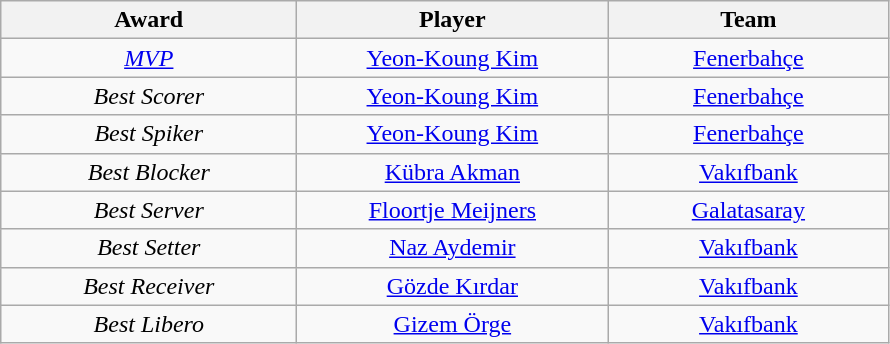<table class=wikitable>
<tr>
<th width="190px">Award</th>
<th width="200px">Player</th>
<th width="180px">Team</th>
</tr>
<tr align=center>
<td><em><a href='#'>MVP</a></em></td>
<td> <a href='#'>Yeon-Koung Kim</a></td>
<td><a href='#'>Fenerbahçe</a></td>
</tr>
<tr align=center>
<td><em>Best Scorer </em></td>
<td> <a href='#'>Yeon-Koung Kim</a></td>
<td><a href='#'>Fenerbahçe</a></td>
</tr>
<tr align=center>
<td><em>Best Spiker</em></td>
<td> <a href='#'>Yeon-Koung Kim</a></td>
<td><a href='#'>Fenerbahçe</a></td>
</tr>
<tr align=center>
<td><em>Best Blocker</em></td>
<td> <a href='#'>Kübra Akman</a></td>
<td><a href='#'>Vakıfbank</a></td>
</tr>
<tr align=center>
<td><em>Best Server</em></td>
<td> <a href='#'>Floortje Meijners</a></td>
<td><a href='#'>Galatasaray</a></td>
</tr>
<tr align=center>
<td><em>Best Setter</em></td>
<td> <a href='#'>Naz Aydemir</a></td>
<td><a href='#'>Vakıfbank</a></td>
</tr>
<tr align=center>
<td><em>Best Receiver</em></td>
<td> <a href='#'>Gözde Kırdar</a></td>
<td><a href='#'>Vakıfbank</a></td>
</tr>
<tr align=center>
<td><em>Best Libero</em></td>
<td> <a href='#'>Gizem Örge</a></td>
<td><a href='#'>Vakıfbank</a></td>
</tr>
</table>
